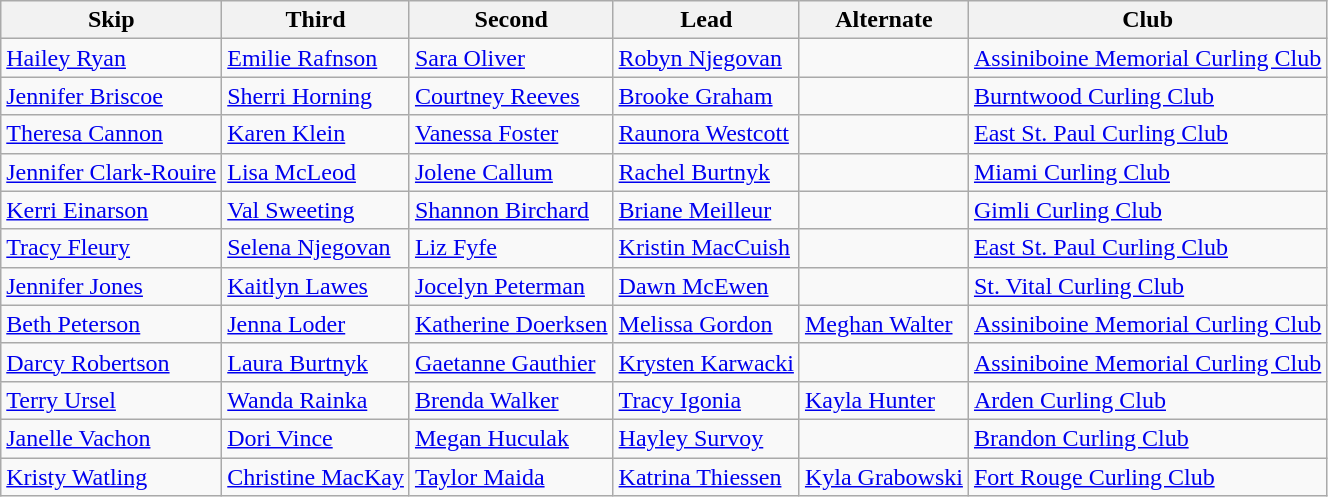<table class="wikitable" border="1">
<tr>
<th>Skip</th>
<th>Third</th>
<th>Second</th>
<th>Lead</th>
<th>Alternate</th>
<th>Club</th>
</tr>
<tr>
<td><a href='#'>Hailey Ryan</a></td>
<td><a href='#'>Emilie Rafnson</a></td>
<td><a href='#'>Sara Oliver</a></td>
<td><a href='#'>Robyn Njegovan</a></td>
<td></td>
<td><a href='#'>Assiniboine Memorial Curling Club</a></td>
</tr>
<tr>
<td><a href='#'>Jennifer Briscoe</a></td>
<td><a href='#'>Sherri Horning</a></td>
<td><a href='#'>Courtney Reeves</a></td>
<td><a href='#'>Brooke Graham</a></td>
<td></td>
<td><a href='#'>Burntwood Curling Club</a></td>
</tr>
<tr>
<td><a href='#'>Theresa Cannon</a></td>
<td><a href='#'>Karen Klein</a></td>
<td><a href='#'>Vanessa Foster</a></td>
<td><a href='#'>Raunora Westcott</a></td>
<td></td>
<td><a href='#'>East St. Paul Curling Club</a></td>
</tr>
<tr>
<td><a href='#'>Jennifer Clark-Rouire</a></td>
<td><a href='#'>Lisa McLeod</a></td>
<td><a href='#'>Jolene Callum</a></td>
<td><a href='#'>Rachel Burtnyk</a></td>
<td></td>
<td><a href='#'>Miami Curling Club</a></td>
</tr>
<tr>
<td><a href='#'>Kerri Einarson</a></td>
<td><a href='#'>Val Sweeting</a></td>
<td><a href='#'>Shannon Birchard</a></td>
<td><a href='#'>Briane Meilleur</a></td>
<td></td>
<td><a href='#'>Gimli Curling Club</a></td>
</tr>
<tr>
<td><a href='#'>Tracy Fleury</a></td>
<td><a href='#'>Selena Njegovan</a></td>
<td><a href='#'>Liz Fyfe</a></td>
<td><a href='#'>Kristin MacCuish</a></td>
<td></td>
<td><a href='#'>East St. Paul Curling Club</a></td>
</tr>
<tr>
<td><a href='#'>Jennifer Jones</a></td>
<td><a href='#'>Kaitlyn Lawes</a></td>
<td><a href='#'>Jocelyn Peterman</a></td>
<td><a href='#'>Dawn McEwen</a></td>
<td></td>
<td><a href='#'>St. Vital Curling Club</a></td>
</tr>
<tr>
<td><a href='#'>Beth Peterson</a></td>
<td><a href='#'>Jenna Loder</a></td>
<td><a href='#'>Katherine Doerksen</a></td>
<td><a href='#'>Melissa Gordon</a></td>
<td><a href='#'>Meghan Walter</a></td>
<td><a href='#'>Assiniboine Memorial Curling Club</a></td>
</tr>
<tr>
<td><a href='#'>Darcy Robertson</a></td>
<td><a href='#'>Laura Burtnyk</a></td>
<td><a href='#'>Gaetanne Gauthier</a></td>
<td><a href='#'>Krysten Karwacki</a></td>
<td></td>
<td><a href='#'>Assiniboine Memorial Curling Club</a></td>
</tr>
<tr>
<td><a href='#'>Terry Ursel</a></td>
<td><a href='#'>Wanda Rainka</a></td>
<td><a href='#'>Brenda Walker</a></td>
<td><a href='#'>Tracy Igonia</a></td>
<td><a href='#'>Kayla Hunter</a></td>
<td><a href='#'>Arden Curling Club</a></td>
</tr>
<tr>
<td><a href='#'>Janelle Vachon</a></td>
<td><a href='#'>Dori Vince</a></td>
<td><a href='#'>Megan Huculak</a></td>
<td><a href='#'>Hayley Survoy</a></td>
<td></td>
<td><a href='#'>Brandon Curling Club</a></td>
</tr>
<tr>
<td><a href='#'>Kristy Watling</a></td>
<td><a href='#'>Christine MacKay</a></td>
<td><a href='#'>Taylor Maida</a></td>
<td><a href='#'>Katrina Thiessen</a></td>
<td><a href='#'>Kyla Grabowski</a></td>
<td><a href='#'>Fort Rouge Curling Club</a></td>
</tr>
</table>
